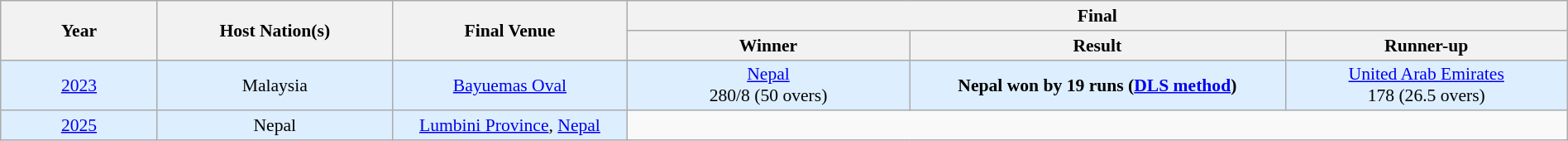<table class="wikitable" style="font-size:90%; width: 100%; text-align: center;">
<tr>
<th rowspan=2 width=10%>Year</th>
<th rowspan=2 width=15%>Host Nation(s)</th>
<th rowspan=2 width=15%>Final Venue</th>
<th colspan=3>Final</th>
</tr>
<tr>
<th width=18%>Winner</th>
<th width=24%>Result</th>
<th width=18%>Runner-up</th>
</tr>
<tr style="background:#ddeeff">
<td><a href='#'>2023</a></td>
<td>Malaysia</td>
<td><a href='#'>Bayuemas Oval</a></td>
<td> <a href='#'>Nepal</a> <br> 280/8 (50 overs)</td>
<td><strong>Nepal won by 19 runs (<a href='#'>DLS method</a>)</strong> <br>  </td>
<td> <a href='#'>United Arab Emirates</a> <br> 178 (26.5 overs)</td>
</tr>
<tr style="background:#ddeeff">
<td><a href='#'>2025</a></td>
<td>Nepal</td>
<td><a href='#'>Lumbini Province</a>, <a href='#'>Nepal</a></td>
</tr>
</table>
